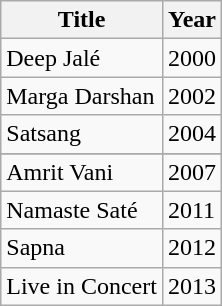<table class="wikitable">
<tr>
<th>Title</th>
<th>Year</th>
</tr>
<tr>
<td>Deep Jalé</td>
<td>2000</td>
</tr>
<tr>
<td>Marga Darshan</td>
<td>2002</td>
</tr>
<tr>
<td>Satsang</td>
<td>2004</td>
</tr>
<tr>
</tr>
<tr>
<td>Amrit Vani</td>
<td>2007</td>
</tr>
<tr>
<td>Namaste Saté</td>
<td>2011</td>
</tr>
<tr>
<td>Sapna</td>
<td>2012</td>
</tr>
<tr>
<td>Live in Concert</td>
<td>2013</td>
</tr>
</table>
